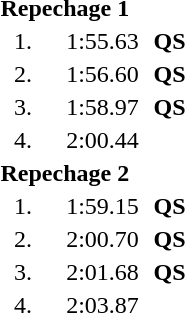<table style="text-align:center">
<tr>
<td colspan=4 align=left><strong>Repechage 1</strong></td>
</tr>
<tr>
<td width=30>1.</td>
<td align=left></td>
<td width=60>1:55.63</td>
<td><strong>QS</strong></td>
</tr>
<tr>
<td>2.</td>
<td align=left></td>
<td>1:56.60</td>
<td><strong>QS</strong></td>
</tr>
<tr>
<td>3.</td>
<td align=left></td>
<td>1:58.97</td>
<td><strong>QS</strong></td>
</tr>
<tr>
<td>4.</td>
<td align=left></td>
<td>2:00.44</td>
<td></td>
</tr>
<tr>
<td colspan=4 align=left><strong>Repechage 2</strong></td>
</tr>
<tr>
<td>1.</td>
<td align=left></td>
<td>1:59.15</td>
<td><strong>QS</strong></td>
</tr>
<tr>
<td>2.</td>
<td align=left></td>
<td>2:00.70</td>
<td><strong>QS</strong></td>
</tr>
<tr>
<td>3.</td>
<td align=left></td>
<td>2:01.68</td>
<td><strong>QS</strong></td>
</tr>
<tr>
<td>4.</td>
<td align=left></td>
<td>2:03.87</td>
<td></td>
</tr>
</table>
